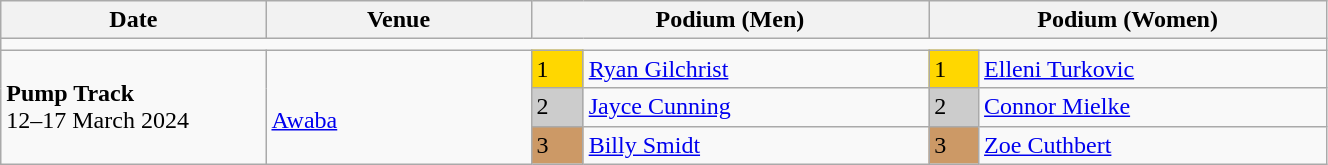<table class="wikitable" width=70%>
<tr>
<th>Date</th>
<th width=20%>Venue</th>
<th colspan=2 width=30%>Podium (Men)</th>
<th colspan=2 width=30%>Podium (Women)</th>
</tr>
<tr>
<td colspan=6></td>
</tr>
<tr>
<td rowspan=3><strong>Pump Track</strong> <br> 12–17 March 2024</td>
<td rowspan=3><br><a href='#'>Awaba</a></td>
<td bgcolor=FFD700>1</td>
<td><a href='#'>Ryan Gilchrist</a></td>
<td bgcolor=FFD700>1</td>
<td><a href='#'>Elleni Turkovic</a></td>
</tr>
<tr>
<td bgcolor=CCCCCC>2</td>
<td><a href='#'>Jayce Cunning</a></td>
<td bgcolor=CCCCCC>2</td>
<td><a href='#'>Connor Mielke</a></td>
</tr>
<tr>
<td bgcolor=CC9966>3</td>
<td><a href='#'>Billy Smidt</a></td>
<td bgcolor=CC9966>3</td>
<td><a href='#'>Zoe Cuthbert</a></td>
</tr>
</table>
